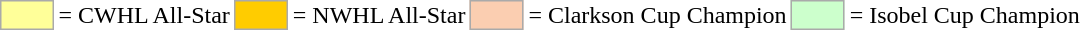<table>
<tr>
<td style="background-color:#FFFF99; border:1px solid #aaaaaa; width:2em;"></td>
<td>= CWHL All-Star</td>
<td style="background-color:#FFCC00; border:1px solid #aaaaaa; width:2em;"></td>
<td>= NWHL All-Star</td>
<td style="background-color:#FBCEB1; border:1px solid #aaaaaa; width:2em;"></td>
<td>= Clarkson Cup Champion</td>
<td style="background-color:#CCFFCC; border:1px solid #aaaaaa; width:2em;"></td>
<td>= Isobel Cup Champion</td>
</tr>
</table>
